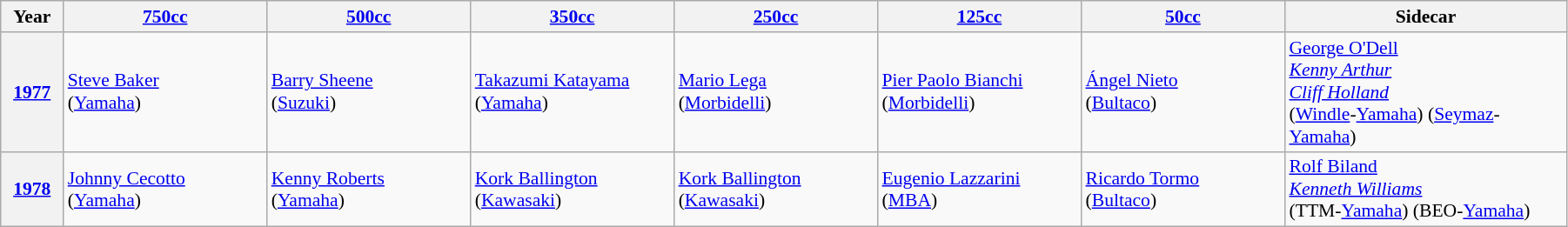<table class="wikitable" width="95%" style="font-size:90%">
<tr>
<th width=4%>Year</th>
<th width=13%><a href='#'>750cc</a></th>
<th width=13%><a href='#'>500cc</a></th>
<th width=13%><a href='#'>350cc</a></th>
<th width=13%><a href='#'>250cc</a></th>
<th width=13%><a href='#'>125cc</a></th>
<th width=13%><a href='#'>50cc</a></th>
<th width=18%>Sidecar</th>
</tr>
<tr>
<th><a href='#'>1977</a></th>
<td> <a href='#'>Steve Baker</a><br>(<a href='#'>Yamaha</a>)</td>
<td> <a href='#'>Barry Sheene</a><br>(<a href='#'>Suzuki</a>)</td>
<td> <a href='#'>Takazumi Katayama</a><br>(<a href='#'>Yamaha</a>)</td>
<td> <a href='#'>Mario Lega</a><br>(<a href='#'>Morbidelli</a>)</td>
<td> <a href='#'>Pier Paolo Bianchi</a><br>(<a href='#'>Morbidelli</a>)</td>
<td> <a href='#'>Ángel Nieto</a><br>(<a href='#'>Bultaco</a>)</td>
<td> <a href='#'>George O'Dell</a><br><em> <a href='#'>Kenny Arthur</a><br> <a href='#'>Cliff Holland</a></em><br>(<a href='#'>Windle</a>-<a href='#'>Yamaha</a>) (<a href='#'>Seymaz</a>-<a href='#'>Yamaha</a>)</td>
</tr>
<tr>
<th><a href='#'>1978</a></th>
<td> <a href='#'>Johnny Cecotto</a><br>(<a href='#'>Yamaha</a>)</td>
<td> <a href='#'>Kenny Roberts</a><br>(<a href='#'>Yamaha</a>)</td>
<td> <a href='#'>Kork Ballington</a><br>(<a href='#'>Kawasaki</a>)</td>
<td> <a href='#'>Kork Ballington</a><br>(<a href='#'>Kawasaki</a>)</td>
<td> <a href='#'>Eugenio Lazzarini</a><br>(<a href='#'>MBA</a>)</td>
<td> <a href='#'>Ricardo Tormo</a><br>(<a href='#'>Bultaco</a>)</td>
<td> <a href='#'>Rolf Biland</a><br> <em><a href='#'>Kenneth Williams</a></em><br>(TTM-<a href='#'>Yamaha</a>) (BEO-<a href='#'>Yamaha</a>)</td>
</tr>
</table>
